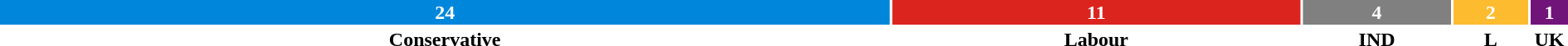<table style="width:100%; text-align:center;">
<tr style="color:white;">
<td style="background:#0087dc; width:57.1%;"><strong>24</strong></td>
<td style="background:#dc241f; width:26.2%;"><strong>11</strong></td>
<td style="background:grey; width:9.5%;"><strong>4</strong></td>
<td style="background:#FDBB30; width:4.8%;"><strong>2</strong></td>
<td style="background:#70147A ; width:2.4%;"><strong>1</strong></td>
</tr>
<tr>
<td><span><strong>Conservative</strong></span></td>
<td><span><strong>Labour</strong></span></td>
<td><span><strong>IND</strong></span></td>
<td><span><strong>L</strong></span></td>
<td><span><strong>UK</strong></span></td>
</tr>
</table>
